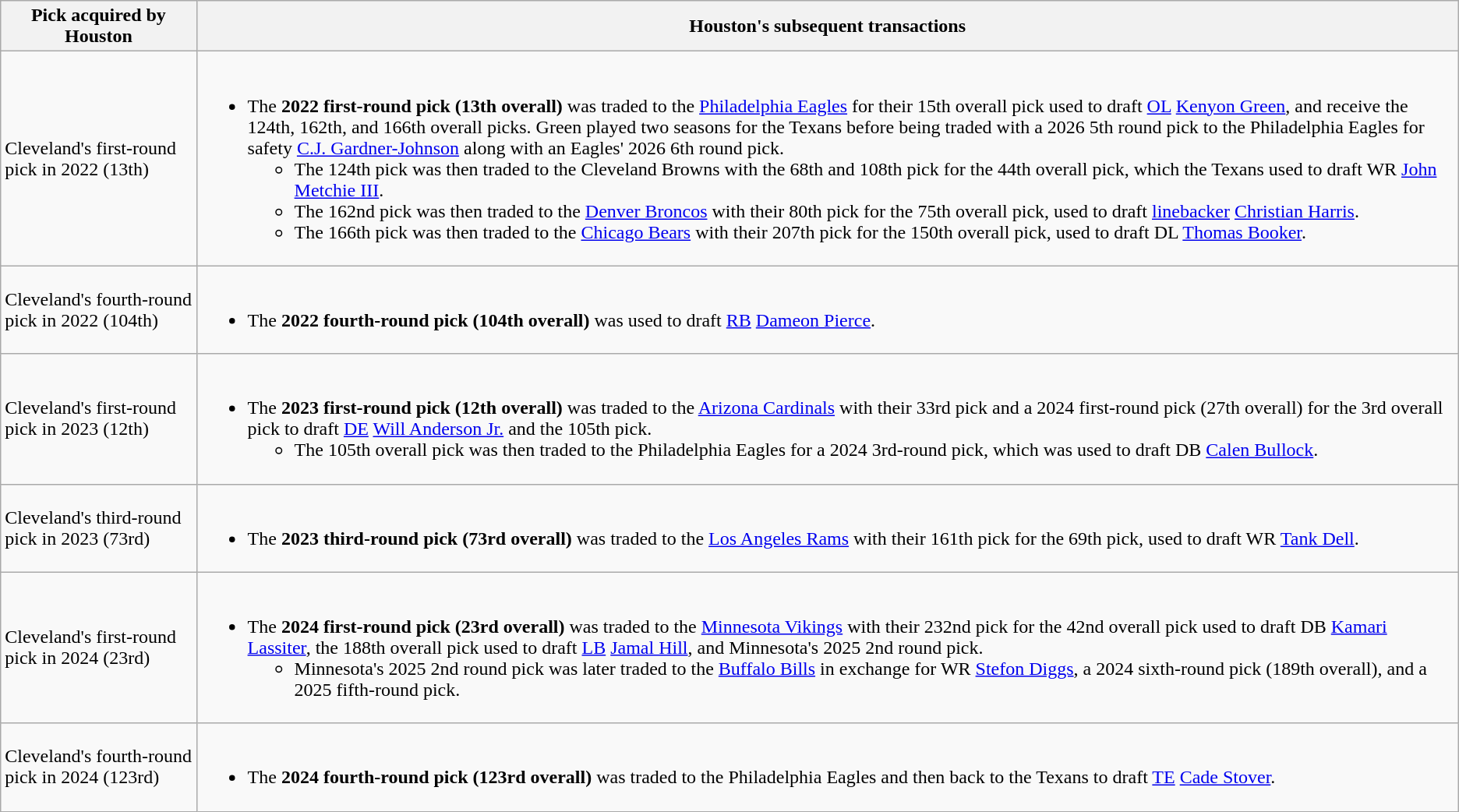<table class="wikitable">
<tr>
<th>Pick acquired by Houston</th>
<th>Houston's subsequent transactions</th>
</tr>
<tr>
<td>Cleveland's first-round pick in 2022 (13th)</td>
<td valign="top"><br><ul><li>The <strong>2022 first-round pick (13th overall)</strong> was traded to the <a href='#'>Philadelphia Eagles</a> for their 15th overall pick used to draft <a href='#'>OL</a> <a href='#'>Kenyon Green</a>, and receive the 124th, 162th, and 166th overall picks. Green played two seasons for the Texans before being traded with a 2026 5th round pick to the Philadelphia Eagles for safety <a href='#'>C.J. Gardner-Johnson</a> along with an Eagles' 2026 6th round pick.<ul><li>The 124th pick was then traded to the Cleveland Browns with the 68th and 108th pick for the 44th overall pick, which the Texans used to draft WR <a href='#'>John Metchie III</a>.</li><li>The 162nd pick was then traded to the <a href='#'>Denver Broncos</a> with their 80th pick for the 75th overall pick, used to draft <a href='#'>linebacker</a> <a href='#'>Christian Harris</a>.</li><li>The 166th pick was then traded to the <a href='#'>Chicago Bears</a> with their 207th pick for the 150th overall pick, used to draft DL <a href='#'>Thomas Booker</a>.</li></ul></li></ul></td>
</tr>
<tr>
<td>Cleveland's fourth-round pick in 2022 (104th)</td>
<td valign="top"><br><ul><li>The <strong>2022 fourth-round pick (104th overall)</strong> was used to draft <a href='#'>RB</a> <a href='#'>Dameon Pierce</a>.</li></ul></td>
</tr>
<tr>
<td>Cleveland's first-round pick in 2023 (12th)</td>
<td valign="top"><br><ul><li>The <strong>2023 first-round pick (12th overall)</strong> was traded to the <a href='#'>Arizona Cardinals</a> with their 33rd pick and a 2024 first-round pick (27th overall) for the 3rd overall pick to draft <a href='#'>DE</a> <a href='#'>Will Anderson Jr.</a> and the 105th pick.<ul><li>The 105th overall pick was then traded to the Philadelphia Eagles for a 2024 3rd-round pick, which was used to draft DB <a href='#'>Calen Bullock</a>.</li></ul></li></ul></td>
</tr>
<tr>
<td>Cleveland's third-round pick in 2023 (73rd)</td>
<td valign="top"><br><ul><li>The <strong>2023 third-round pick (73rd overall)</strong> was traded to the <a href='#'>Los Angeles Rams</a> with their 161th pick for the 69th pick, used to draft WR <a href='#'>Tank Dell</a>.</li></ul></td>
</tr>
<tr>
<td>Cleveland's first-round pick in 2024 (23rd)</td>
<td valign="top"><br><ul><li>The <strong>2024 first-round pick (23rd overall)</strong> was traded to the <a href='#'>Minnesota Vikings</a> with their 232nd pick for the 42nd overall pick used to draft DB <a href='#'>Kamari Lassiter</a>, the 188th overall pick used to draft <a href='#'>LB</a> <a href='#'>Jamal Hill</a>, and Minnesota's 2025 2nd round pick.<ul><li>Minnesota's 2025 2nd round pick was later traded to the <a href='#'>Buffalo Bills</a> in exchange for WR <a href='#'>Stefon Diggs</a>, a 2024 sixth-round pick (189th overall), and a 2025 fifth-round pick.</li></ul></li></ul></td>
</tr>
<tr>
<td>Cleveland's fourth-round pick in 2024 (123rd)</td>
<td valign="top"><br><ul><li>The <strong>2024 fourth-round pick (123rd overall)</strong> was traded to the Philadelphia Eagles and then back to the Texans to draft <a href='#'>TE</a> <a href='#'>Cade Stover</a>.</li></ul></td>
</tr>
</table>
